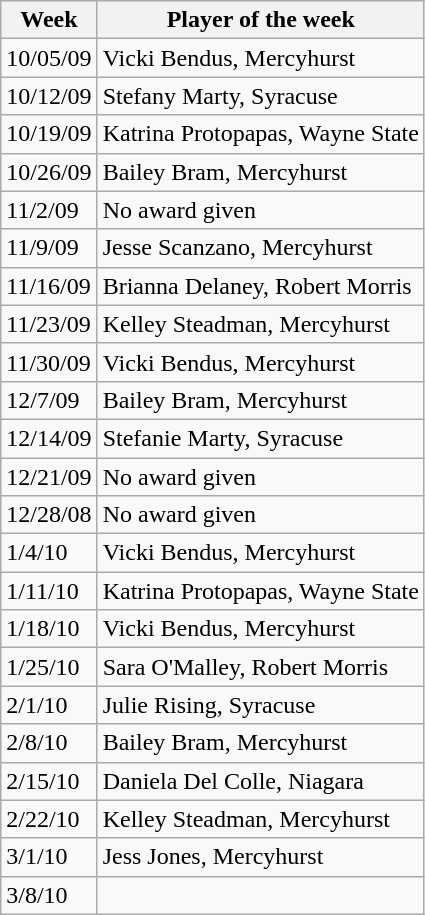<table class="wikitable">
<tr>
<th>Week</th>
<th>Player of the week</th>
</tr>
<tr>
<td>10/05/09</td>
<td>Vicki Bendus, Mercyhurst</td>
</tr>
<tr>
<td>10/12/09</td>
<td>Stefany Marty, Syracuse </td>
</tr>
<tr>
<td>10/19/09</td>
<td>Katrina Protopapas, Wayne State</td>
</tr>
<tr>
<td>10/26/09</td>
<td>Bailey Bram, Mercyhurst</td>
</tr>
<tr>
<td>11/2/09</td>
<td>No award given</td>
</tr>
<tr>
<td>11/9/09</td>
<td>Jesse Scanzano, Mercyhurst</td>
</tr>
<tr>
<td>11/16/09</td>
<td>Brianna Delaney, Robert Morris</td>
</tr>
<tr>
<td>11/23/09</td>
<td>Kelley Steadman, Mercyhurst</td>
</tr>
<tr>
<td>11/30/09</td>
<td>Vicki Bendus, Mercyhurst</td>
</tr>
<tr>
<td>12/7/09</td>
<td>Bailey Bram, Mercyhurst</td>
</tr>
<tr>
<td>12/14/09</td>
<td>Stefanie Marty, Syracuse</td>
</tr>
<tr>
<td>12/21/09</td>
<td>No award given</td>
</tr>
<tr>
<td>12/28/08</td>
<td>No award given</td>
</tr>
<tr>
<td>1/4/10</td>
<td>Vicki Bendus, Mercyhurst</td>
</tr>
<tr>
<td>1/11/10</td>
<td>Katrina Protopapas, Wayne State</td>
</tr>
<tr>
<td>1/18/10</td>
<td>Vicki Bendus, Mercyhurst</td>
</tr>
<tr>
<td>1/25/10</td>
<td>Sara O'Malley, Robert Morris</td>
</tr>
<tr>
<td>2/1/10</td>
<td>Julie Rising, Syracuse</td>
</tr>
<tr>
<td>2/8/10</td>
<td>Bailey Bram, Mercyhurst</td>
</tr>
<tr>
<td>2/15/10</td>
<td>Daniela Del Colle, Niagara</td>
</tr>
<tr>
<td>2/22/10</td>
<td>Kelley Steadman, Mercyhurst</td>
</tr>
<tr>
<td>3/1/10</td>
<td>Jess Jones, Mercyhurst</td>
</tr>
<tr>
<td>3/8/10</td>
<td></td>
</tr>
</table>
